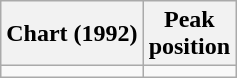<table class="wikitable sortable">
<tr>
<th>Chart (1992)</th>
<th>Peak<br>position</th>
</tr>
<tr>
<td></td>
</tr>
</table>
